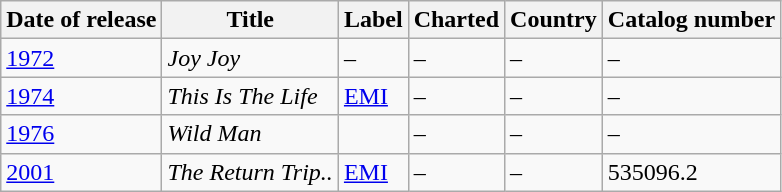<table class="wikitable">
<tr>
<th>Date of release</th>
<th>Title</th>
<th>Label</th>
<th>Charted</th>
<th>Country</th>
<th>Catalog number</th>
</tr>
<tr>
<td><a href='#'>1972</a></td>
<td><em>Joy Joy</em></td>
<td>–</td>
<td>–</td>
<td>–</td>
<td>–</td>
</tr>
<tr>
<td><a href='#'>1974</a></td>
<td><em>This Is The Life</em></td>
<td><a href='#'>EMI</a></td>
<td>–</td>
<td>–</td>
<td>–</td>
</tr>
<tr>
<td><a href='#'>1976</a></td>
<td><em>Wild Man</em></td>
<td></td>
<td>–</td>
<td>–</td>
<td>–</td>
</tr>
<tr>
<td><a href='#'>2001</a></td>
<td><em>The Return Trip..</em></td>
<td><a href='#'>EMI</a></td>
<td>–</td>
<td>–</td>
<td>535096.2</td>
</tr>
</table>
